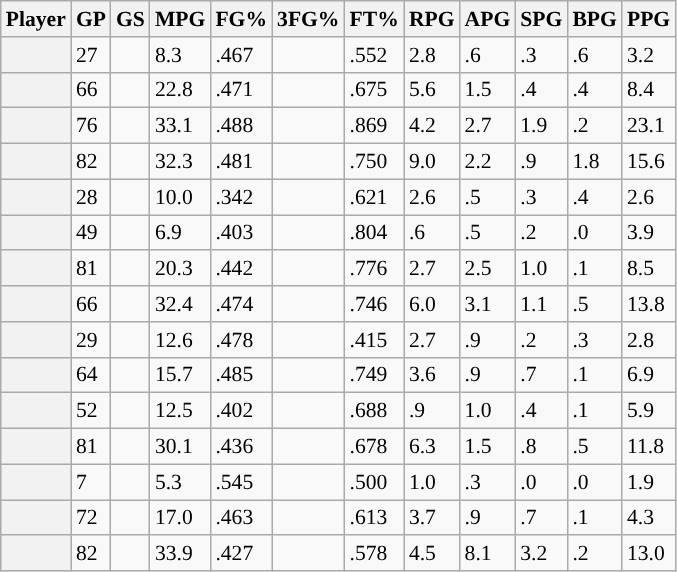<table class="wikitable sortable" style="font-size: 90%">
<tr>
<th scope="col">Player</th>
<th scope="col">GP</th>
<th scope="col">GS</th>
<th scope="col">MPG</th>
<th scope="col">FG%</th>
<th scope="col">3FG%</th>
<th scope="col">FT%</th>
<th scope="col">RPG</th>
<th scope="col">APG</th>
<th scope="col">SPG</th>
<th scope="col">BPG</th>
<th scope="col">PPG</th>
</tr>
<tr>
<th scope="row" style="text-align:left;"></th>
<td>27</td>
<td></td>
<td>8.3</td>
<td>.467</td>
<td></td>
<td>.552</td>
<td>2.8</td>
<td>.6</td>
<td>.3</td>
<td>.6</td>
<td>3.2</td>
</tr>
<tr>
<th scope="row" style="text-align:left;"></th>
<td>66</td>
<td></td>
<td>22.8</td>
<td>.471</td>
<td></td>
<td>.675</td>
<td>5.6</td>
<td>1.5</td>
<td>.4</td>
<td>.4</td>
<td>8.4</td>
</tr>
<tr>
<th scope="row" style="text-align:left;"></th>
<td>76</td>
<td></td>
<td>33.1</td>
<td>.488</td>
<td></td>
<td>.869</td>
<td>4.2</td>
<td>2.7</td>
<td>1.9</td>
<td>.2</td>
<td>23.1</td>
</tr>
<tr>
<th scope="row" style="text-align:left;"></th>
<td>82</td>
<td></td>
<td>32.3</td>
<td>.481</td>
<td></td>
<td>.750</td>
<td>9.0</td>
<td>2.2</td>
<td>.9</td>
<td>1.8</td>
<td>15.6</td>
</tr>
<tr>
<th scope="row" style="text-align:left;"></th>
<td>28</td>
<td></td>
<td>10.0</td>
<td>.342</td>
<td></td>
<td>.621</td>
<td>2.6</td>
<td>.5</td>
<td>.3</td>
<td>.4</td>
<td>2.6</td>
</tr>
<tr>
<th scope="row" style="text-align:left;"></th>
<td>49</td>
<td></td>
<td>6.9</td>
<td>.403</td>
<td></td>
<td>.804</td>
<td>.6</td>
<td>.5</td>
<td>.2</td>
<td>.0</td>
<td>3.9</td>
</tr>
<tr>
<th scope="row" style="text-align:left;"></th>
<td>81</td>
<td></td>
<td>20.3</td>
<td>.442</td>
<td></td>
<td>.776</td>
<td>2.7</td>
<td>2.5</td>
<td>1.0</td>
<td>.1</td>
<td>8.5</td>
</tr>
<tr>
<th scope="row" style="text-align:left;"></th>
<td>66</td>
<td></td>
<td>32.4</td>
<td>.474</td>
<td></td>
<td>.746</td>
<td>6.0</td>
<td>3.1</td>
<td>1.1</td>
<td>.5</td>
<td>13.8</td>
</tr>
<tr>
<th scope="row" style="text-align:left;"></th>
<td>29</td>
<td></td>
<td>12.6</td>
<td>.478</td>
<td></td>
<td>.415</td>
<td>2.7</td>
<td>.9</td>
<td>.2</td>
<td>.3</td>
<td>2.8</td>
</tr>
<tr>
<th scope="row" style="text-align:left;"></th>
<td>64</td>
<td></td>
<td>15.7</td>
<td>.485</td>
<td></td>
<td>.749</td>
<td>3.6</td>
<td>.9</td>
<td>.7</td>
<td>.1</td>
<td>6.9</td>
</tr>
<tr>
<th scope="row" style="text-align:left;"></th>
<td>52</td>
<td></td>
<td>12.5</td>
<td>.402</td>
<td></td>
<td>.688</td>
<td>.9</td>
<td>1.0</td>
<td>.4</td>
<td>.1</td>
<td>5.9</td>
</tr>
<tr>
<th scope="row" style="text-align:left;"></th>
<td>81</td>
<td></td>
<td>30.1</td>
<td>.436</td>
<td></td>
<td>.678</td>
<td>6.3</td>
<td>1.5</td>
<td>.8</td>
<td>.5</td>
<td>11.8</td>
</tr>
<tr>
<th scope="row" style="text-align:left;"></th>
<td>7</td>
<td></td>
<td>5.3</td>
<td>.545</td>
<td></td>
<td>.500</td>
<td>1.0</td>
<td>.3</td>
<td>.0</td>
<td>.0</td>
<td>1.9</td>
</tr>
<tr>
<th scope="row" style="text-align:left;"></th>
<td>72</td>
<td></td>
<td>17.0</td>
<td>.463</td>
<td></td>
<td>.613</td>
<td>3.7</td>
<td>.9</td>
<td>.7</td>
<td>.1</td>
<td>4.3</td>
</tr>
<tr>
<th scope="row" style="text-align:left;"></th>
<td>82</td>
<td></td>
<td>33.9</td>
<td>.427</td>
<td></td>
<td>.578</td>
<td>4.5</td>
<td>8.1</td>
<td>3.2</td>
<td>.2</td>
<td>13.0</td>
</tr>
</table>
